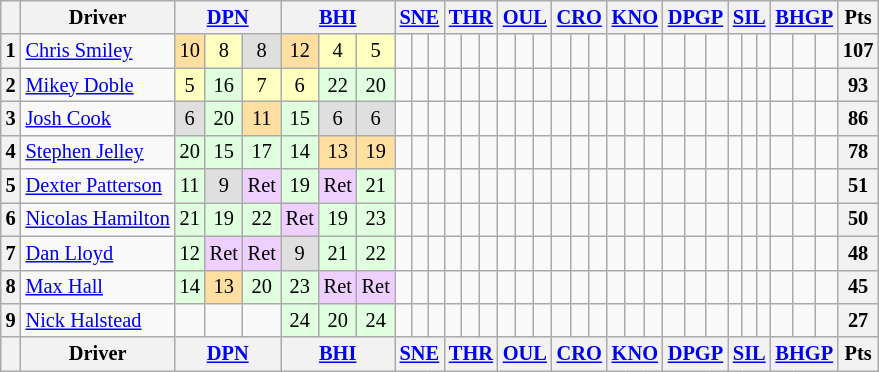<table class="wikitable" style="font-size: 85%; text-align: center;">
<tr valign="top">
<th valign="middle"></th>
<th valign="middle">Driver</th>
<th colspan="3"><a href='#'>DPN</a></th>
<th colspan="3"><a href='#'>BHI</a></th>
<th colspan="3"><a href='#'>SNE</a></th>
<th colspan="3"><a href='#'>THR</a></th>
<th colspan="3"><a href='#'>OUL</a></th>
<th colspan="3"><a href='#'>CRO</a></th>
<th colspan="3"><a href='#'>KNO</a></th>
<th colspan="3"><a href='#'>DPGP</a></th>
<th colspan="3"><a href='#'>SIL</a></th>
<th colspan="3"><a href='#'>BHGP</a></th>
<th valign="middle">Pts</th>
</tr>
<tr>
<th>1</th>
<td align="left"> <a href='#'>Chris Smiley</a></td>
<td style="background:#ffdf9f;">10</td>
<td style="background:#ffffbf;">8</td>
<td style="background:#dfdfdf;">8</td>
<td style="background:#ffdf9f;">12</td>
<td style="background:#ffffbf;">4</td>
<td style="background:#ffffbf;">5</td>
<td style="background:#"></td>
<td style="background:#"></td>
<td style="background:#"></td>
<td style="background:#"></td>
<td style="background:#"></td>
<td style="background:#"></td>
<td style="background:#"></td>
<td style="background:#"></td>
<td style="background:#"></td>
<td style="background:#"></td>
<td style="background:#"></td>
<td style="background:#"></td>
<td style="background:#"></td>
<td style="background:#"></td>
<td style="background:#"></td>
<td style="background:#"></td>
<td style="background:#"></td>
<td style="background:#"></td>
<td style="background:#"></td>
<td style="background:#"></td>
<td style="background:#"></td>
<td style="background:#"></td>
<td style="background:#"></td>
<td style="background:#"></td>
<th>107</th>
</tr>
<tr>
<th>2</th>
<td align="left"> <a href='#'>Mikey Doble</a></td>
<td style="background:#ffffbf;">5</td>
<td style="background:#dfffdf;">16</td>
<td style="background:#ffffbf;">7</td>
<td style="background:#ffffbf;">6</td>
<td style="background:#dfffdf;">22</td>
<td style="background:#dfffdf;">20</td>
<td style="background:#"></td>
<td style="background:#"></td>
<td style="background:#"></td>
<td style="background:#"></td>
<td style="background:#"></td>
<td style="background:#"></td>
<td style="background:#"></td>
<td style="background:#"></td>
<td style="background:#"></td>
<td style="background:#"></td>
<td style="background:#"></td>
<td style="background:#"></td>
<td style="background:#"></td>
<td style="background:#"></td>
<td style="background:#"></td>
<td style="background:#"></td>
<td style="background:#"></td>
<td style="background:#"></td>
<td style="background:#"></td>
<td style="background:#"></td>
<td style="background:#"></td>
<td style="background:#"></td>
<td style="background:#"></td>
<td style="background:#"></td>
<th>93</th>
</tr>
<tr>
<th>3</th>
<td align="left"> <a href='#'>Josh Cook</a></td>
<td style="background:#dfdfdf;">6</td>
<td style="background:#dfffdf;">20</td>
<td style="background:#ffdf9f;">11</td>
<td style="background:#dfffdf;">15</td>
<td style="background:#dfdfdf;">6</td>
<td style="background:#dfdfdf;">6</td>
<td style="background:#"></td>
<td style="background:#"></td>
<td style="background:#"></td>
<td style="background:#"></td>
<td style="background:#"></td>
<td style="background:#"></td>
<td style="background:#"></td>
<td style="background:#"></td>
<td style="background:#"></td>
<td style="background:#"></td>
<td style="background:#"></td>
<td style="background:#"></td>
<td style="background:#"></td>
<td style="background:#"></td>
<td style="background:#"></td>
<td style="background:#"></td>
<td style="background:#"></td>
<td style="background:#"></td>
<td style="background:#"></td>
<td style="background:#"></td>
<td style="background:#"></td>
<td style="background:#"></td>
<td style="background:#"></td>
<td style="background:#"></td>
<th>86</th>
</tr>
<tr>
<th>4</th>
<td align="left"> <a href='#'>Stephen Jelley</a></td>
<td style="background:#dfffdf;">20</td>
<td style="background:#dfffdf;">15</td>
<td style="background:#dfffdf;">17</td>
<td style="background:#dfffdf;">14</td>
<td style="background:#ffdf9f;">13</td>
<td style="background:#ffdf9f;">19</td>
<td style="background:#"></td>
<td style="background:#"></td>
<td style="background:#"></td>
<td style="background:#"></td>
<td style="background:#"></td>
<td style="background:#"></td>
<td style="background:#"></td>
<td style="background:#"></td>
<td style="background:#"></td>
<td style="background:#"></td>
<td style="background:#"></td>
<td style="background:#"></td>
<td style="background:#"></td>
<td style="background:#"></td>
<td style="background:#"></td>
<td style="background:#"></td>
<td style="background:#"></td>
<td style="background:#"></td>
<td style="background:#"></td>
<td style="background:#"></td>
<td style="background:#"></td>
<td style="background:#"></td>
<td style="background:#"></td>
<td style="background:#"></td>
<th>78</th>
</tr>
<tr>
<th>5</th>
<td align="left"> <a href='#'>Dexter Patterson</a></td>
<td style="background:#dfffdf;">11</td>
<td style="background:#dfdfdf;">9</td>
<td style="background:#efcfff;">Ret</td>
<td style="background:#dfffdf;">19</td>
<td style="background:#efcfff">Ret</td>
<td style="background:#dfffdf;">21</td>
<td style="background:#"></td>
<td style="background:#"></td>
<td style="background:#"></td>
<td style="background:#"></td>
<td style="background:#"></td>
<td style="background:#"></td>
<td style="background:#"></td>
<td style="background:#"></td>
<td style="background:#"></td>
<td style="background:#"></td>
<td style="background:#"></td>
<td style="background:#"></td>
<td style="background:#"></td>
<td style="background:#"></td>
<td style="background:#"></td>
<td style="background:#"></td>
<td style="background:#"></td>
<td style="background:#"></td>
<td style="background:#"></td>
<td style="background:#"></td>
<td style="background:#"></td>
<td style="background:#"></td>
<td style="background:#"></td>
<td style="background:#"></td>
<th>51</th>
</tr>
<tr>
<th>6</th>
<td align="left"> <a href='#'>Nicolas Hamilton</a></td>
<td style="background:#dfffdf;">21</td>
<td style="background:#dfffdf;">19</td>
<td style="background:#dfffdf;">22</td>
<td style="background:#efcfff">Ret</td>
<td style="background:#dfffdf;">19</td>
<td style="background:#dfffdf;">23</td>
<td style="background:#"></td>
<td style="background:#"></td>
<td style="background:#"></td>
<td style="background:#"></td>
<td style="background:#"></td>
<td style="background:#"></td>
<td style="background:#"></td>
<td style="background:#"></td>
<td style="background:#"></td>
<td style="background:#"></td>
<td style="background:#"></td>
<td style="background:#"></td>
<td style="background:#"></td>
<td style="background:#"></td>
<td style="background:#"></td>
<td style="background:#"></td>
<td style="background:#"></td>
<td style="background:#"></td>
<td style="background:#"></td>
<td style="background:#"></td>
<td style="background:#"></td>
<td style="background:#"></td>
<td style="background:#"></td>
<td style="background:#"></td>
<th>50</th>
</tr>
<tr>
<th>7</th>
<td align="left"> <a href='#'>Dan Lloyd</a></td>
<td style="background:#dfffdf;">12</td>
<td style="background:#efcfff;">Ret</td>
<td style="background:#efcfff;">Ret</td>
<td style="background:#dfdfdf;">9</td>
<td style="background:#dfffdf;">21</td>
<td style="background:#dfffdf;">22</td>
<td style="background:#"></td>
<td style="background:#"></td>
<td style="background:#"></td>
<td style="background:#"></td>
<td style="background:#"></td>
<td style="background:#"></td>
<td style="background:#"></td>
<td style="background:#"></td>
<td style="background:#"></td>
<td style="background:#"></td>
<td style="background:#"></td>
<td style="background:#"></td>
<td style="background:#"></td>
<td style="background:#"></td>
<td style="background:#"></td>
<td style="background:#"></td>
<td style="background:#"></td>
<td style="background:#"></td>
<td style="background:#"></td>
<td style="background:#"></td>
<td style="background:#"></td>
<td style="background:#"></td>
<td style="background:#"></td>
<td style="background:#"></td>
<th>48</th>
</tr>
<tr>
<th>8</th>
<td align="left"> <a href='#'>Max Hall</a></td>
<td style="background:#dfffdf;">14</td>
<td style="background:#ffdf9f;">13</td>
<td style="background:#dfffdf;">20</td>
<td style="background:#dfffdf;">23</td>
<td style="background:#efcfff">Ret</td>
<td style="background:#efcfff">Ret</td>
<td style="background:#"></td>
<td style="background:#"></td>
<td style="background:#"></td>
<td style="background:#"></td>
<td style="background:#"></td>
<td style="background:#"></td>
<td style="background:#"></td>
<td style="background:#"></td>
<td style="background:#"></td>
<td style="background:#"></td>
<td style="background:#"></td>
<td style="background:#"></td>
<td style="background:#"></td>
<td style="background:#"></td>
<td style="background:#"></td>
<td style="background:#"></td>
<td style="background:#"></td>
<td style="background:#"></td>
<td style="background:#"></td>
<td style="background:#"></td>
<td style="background:#"></td>
<td style="background:#"></td>
<td style="background:#"></td>
<td style="background:#"></td>
<th>45</th>
</tr>
<tr>
<th>9</th>
<td align="left"> <a href='#'>Nick Halstead</a></td>
<td></td>
<td></td>
<td></td>
<td style="background:#dfffdf;">24</td>
<td style="background:#dfffdf;">20</td>
<td style="background:#dfffdf;">24</td>
<td style="background:#"></td>
<td style="background:#"></td>
<td style="background:#"></td>
<td style="background:#"></td>
<td style="background:#"></td>
<td style="background:#"></td>
<td style="background:#"></td>
<td style="background:#"></td>
<td style="background:#"></td>
<td style="background:#"></td>
<td style="background:#"></td>
<td style="background:#"></td>
<td style="background:#"></td>
<td style="background:#"></td>
<td style="background:#"></td>
<td style="background:#"></td>
<td style="background:#"></td>
<td style="background:#"></td>
<td style="background:#"></td>
<td style="background:#"></td>
<td style="background:#"></td>
<td style="background:#"></td>
<td style="background:#"></td>
<td style="background:#"></td>
<th>27</th>
</tr>
<tr>
<th></th>
<th>Driver</th>
<th colspan="3"><a href='#'>DPN</a></th>
<th colspan="3"><a href='#'>BHI</a></th>
<th colspan="3"><a href='#'>SNE</a></th>
<th colspan="3"><a href='#'>THR</a></th>
<th colspan="3"><a href='#'>OUL</a></th>
<th colspan="3"><a href='#'>CRO</a></th>
<th colspan="3"><a href='#'>KNO</a></th>
<th colspan="3"><a href='#'>DPGP</a></th>
<th colspan="3"><a href='#'>SIL</a></th>
<th colspan="3"><a href='#'>BHGP</a></th>
<th>Pts</th>
</tr>
</table>
